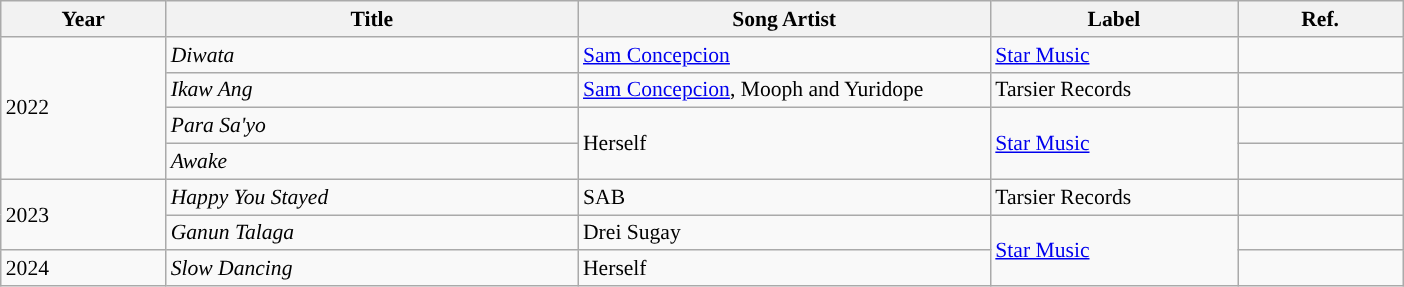<table class="wikitable" style="font-size:90%">
<tr>
<th scope="col" width="10%">Year</th>
<th scope="col" width="25%">Title</th>
<th scope="col" width="25%">Song Artist</th>
<th scope="col" width="15%">Label</th>
<th scope="col" width="10%">Ref.</th>
</tr>
<tr>
<td rowspan="4">2022</td>
<td><em>Diwata</em></td>
<td><a href='#'>Sam Concepcion</a></td>
<td><a href='#'>Star Music</a></td>
<td align="center"></td>
</tr>
<tr>
<td><em>Ikaw Ang</em></td>
<td><a href='#'>Sam Concepcion</a>, Mooph and Yuridope</td>
<td>Tarsier Records</td>
<td align="center"></td>
</tr>
<tr>
<td><em>Para Sa'yo</em></td>
<td rowspan="2">Herself</td>
<td rowspan="2"><a href='#'>Star Music</a></td>
<td align="center"></td>
</tr>
<tr>
<td><em>Awake</em></td>
<td align="center"></td>
</tr>
<tr>
<td rowspan="2">2023</td>
<td><em>Happy You Stayed</em></td>
<td>SAB</td>
<td>Tarsier Records</td>
<td align="center"></td>
</tr>
<tr>
<td><em>Ganun Talaga</em></td>
<td>Drei Sugay</td>
<td rowspan=2><a href='#'>Star Music</a></td>
<td align="center"></td>
</tr>
<tr>
<td>2024</td>
<td><em>Slow Dancing</em></td>
<td>Herself</td>
<td align="center"></td>
</tr>
</table>
